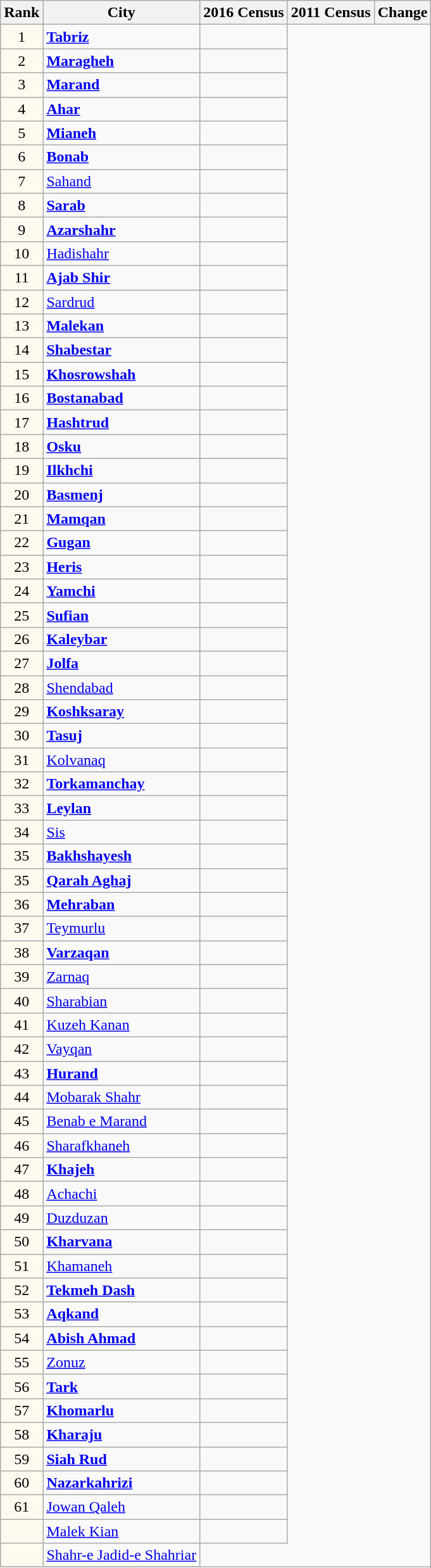<table class="wikitable sortable">
<tr>
<th>Rank</th>
<th>City</th>
<th>2016 Census</th>
<th>2011 Census</th>
<th>Change</th>
</tr>
<tr>
<td align=center bgcolor="FFFAF0">1</td>
<td><strong><a href='#'>Tabriz</a></strong></td>
<td></td>
</tr>
<tr>
<td align=center bgcolor="FFFAF0">2</td>
<td><strong><a href='#'>Maragheh</a></strong></td>
<td></td>
</tr>
<tr>
<td align=center bgcolor="FFFAF0">3</td>
<td><strong><a href='#'>Marand</a></strong></td>
<td></td>
</tr>
<tr>
<td align=center bgcolor="FFFAF0">4</td>
<td><strong><a href='#'>Ahar</a></strong></td>
<td></td>
</tr>
<tr>
<td align=center bgcolor="FFFAF0">5</td>
<td><strong><a href='#'>Mianeh</a></strong></td>
<td></td>
</tr>
<tr>
<td align=center bgcolor="FFFAF0">6</td>
<td><strong><a href='#'>Bonab</a></strong></td>
<td></td>
</tr>
<tr>
<td align=center bgcolor="FFFAF0">7</td>
<td><a href='#'>Sahand</a></td>
<td></td>
</tr>
<tr>
<td align=center bgcolor="FFFAF0">8</td>
<td><strong><a href='#'>Sarab</a></strong></td>
<td></td>
</tr>
<tr>
<td align=center bgcolor="FFFAF0">9</td>
<td><strong><a href='#'>Azarshahr</a></strong></td>
<td></td>
</tr>
<tr>
<td align=center bgcolor="FFFAF0">10</td>
<td><a href='#'>Hadishahr</a></td>
<td></td>
</tr>
<tr>
<td align=center bgcolor="FFFAF0">11</td>
<td><strong><a href='#'>Ajab Shir</a></strong></td>
<td></td>
</tr>
<tr>
<td align=center bgcolor="FFFAF0">12</td>
<td><a href='#'>Sardrud</a></td>
<td></td>
</tr>
<tr>
<td align=center bgcolor="FFFAF0">13</td>
<td><strong><a href='#'>Malekan</a></strong></td>
<td></td>
</tr>
<tr>
<td align=center bgcolor="FFFAF0">14</td>
<td><strong><a href='#'>Shabestar</a></strong></td>
<td></td>
</tr>
<tr>
<td align="center" bgcolor="FFFAF0">15</td>
<td><strong><a href='#'>Khosrowshah</a></strong></td>
<td></td>
</tr>
<tr>
<td align=center bgcolor="FFFAF0">16</td>
<td><strong><a href='#'>Bostanabad</a></strong></td>
<td></td>
</tr>
<tr>
<td align=center bgcolor="FFFAF0">17</td>
<td><strong><a href='#'>Hashtrud</a></strong></td>
<td></td>
</tr>
<tr>
<td align=center bgcolor="FFFAF0">18</td>
<td><strong><a href='#'>Osku</a></strong></td>
<td></td>
</tr>
<tr>
<td align=center bgcolor="FFFAF0">19</td>
<td><strong><a href='#'>Ilkhchi</a></strong></td>
<td></td>
</tr>
<tr>
<td align="center" bgcolor="FFFAF0">20</td>
<td><strong><a href='#'>Basmenj</a></strong></td>
<td></td>
</tr>
<tr>
<td align=center bgcolor="FFFAF0">21</td>
<td><strong><a href='#'>Mamqan</a></strong></td>
<td></td>
</tr>
<tr>
<td align=center bgcolor="FFFAF0">22</td>
<td><strong><a href='#'>Gugan</a></strong></td>
<td></td>
</tr>
<tr>
<td align=center bgcolor="FFFAF0">23</td>
<td><strong><a href='#'>Heris</a></strong></td>
<td></td>
</tr>
<tr>
<td align=center bgcolor="FFFAF0">24</td>
<td><strong><a href='#'>Yamchi</a></strong></td>
<td></td>
</tr>
<tr>
<td align="center" bgcolor="FFFAF0">25</td>
<td><strong><a href='#'>Sufian</a></strong></td>
<td></td>
</tr>
<tr>
<td align=center bgcolor="FFFAF0">26</td>
<td><strong><a href='#'>Kaleybar</a></strong></td>
<td></td>
</tr>
<tr>
<td align="center" bgcolor="FFFAF0">27</td>
<td><strong><a href='#'>Jolfa</a></strong></td>
<td></td>
</tr>
<tr>
<td align=center bgcolor="FFFAF0">28</td>
<td><a href='#'>Shendabad</a></td>
<td></td>
</tr>
<tr>
<td align=center bgcolor="FFFAF0">29</td>
<td><strong><a href='#'>Koshksaray</a></strong></td>
<td></td>
</tr>
<tr>
<td align=center bgcolor="FFFAF0">30</td>
<td><strong><a href='#'>Tasuj</a></strong></td>
<td></td>
</tr>
<tr>
<td align="center" bgcolor="FFFAF0">31</td>
<td><a href='#'>Kolvanaq</a></td>
<td></td>
</tr>
<tr>
<td align=center bgcolor="FFFAF0">32</td>
<td><strong><a href='#'>Torkamanchay</a></strong></td>
<td></td>
</tr>
<tr>
<td align=center bgcolor="FFFAF0">33</td>
<td><strong><a href='#'>Leylan</a></strong></td>
<td></td>
</tr>
<tr>
<td align=center bgcolor="FFFAF0">34</td>
<td><a href='#'>Sis</a></td>
<td></td>
</tr>
<tr>
<td align=center bgcolor="FFFAF0">35</td>
<td><strong><a href='#'>Bakhshayesh</a></strong></td>
<td></td>
</tr>
<tr>
<td align=center bgcolor="FFFAF0">35</td>
<td><strong><a href='#'>Qarah Aghaj</a></strong></td>
<td></td>
</tr>
<tr>
<td align=center bgcolor="FFFAF0">36</td>
<td><strong><a href='#'>Mehraban</a></strong></td>
<td></td>
</tr>
<tr>
<td align=center bgcolor="FFFAF0">37</td>
<td><a href='#'>Teymurlu</a></td>
<td></td>
</tr>
<tr>
<td align=center bgcolor="FFFAF0">38</td>
<td><strong><a href='#'>Varzaqan</a></strong></td>
<td></td>
</tr>
<tr>
<td align=center bgcolor="FFFAF0">39</td>
<td><a href='#'>Zarnaq</a></td>
<td></td>
</tr>
<tr>
<td align="center" bgcolor="FFFAF0">40</td>
<td><a href='#'>Sharabian</a></td>
<td></td>
</tr>
<tr>
<td align="center" bgcolor="FFFAF0">41</td>
<td><a href='#'>Kuzeh Kanan</a></td>
<td></td>
</tr>
<tr>
<td align="center" bgcolor="FFFAF0">42</td>
<td><a href='#'>Vayqan</a></td>
<td></td>
</tr>
<tr>
<td align=center bgcolor="FFFAF0">43</td>
<td><strong><a href='#'>Hurand</a></strong></td>
<td></td>
</tr>
<tr>
<td align="center" bgcolor="FFFAF0">44</td>
<td><a href='#'>Mobarak Shahr</a></td>
<td></td>
</tr>
<tr>
<td align="center" bgcolor="FFFAF0">45</td>
<td><a href='#'>Benab e Marand</a></td>
<td></td>
</tr>
<tr>
<td align="center" bgcolor="FFFAF0">46</td>
<td><a href='#'>Sharafkhaneh</a></td>
<td></td>
</tr>
<tr>
<td align=center bgcolor="FFFAF0">47</td>
<td><strong><a href='#'>Khajeh</a></strong></td>
<td></td>
</tr>
<tr>
<td align=center bgcolor="FFFAF">48</td>
<td><a href='#'>Achachi</a></td>
<td></td>
</tr>
<tr>
<td align=center bgcolor="FFFAF0">49</td>
<td><a href='#'>Duzduzan</a></td>
<td></td>
</tr>
<tr>
<td align=center bgcolor="FFFAF0">50</td>
<td><strong><a href='#'>Kharvana</a></strong></td>
<td></td>
</tr>
<tr>
<td align=center bgcolor="FFFAF0">51</td>
<td><a href='#'>Khamaneh</a></td>
<td></td>
</tr>
<tr>
<td align=center bgcolor="FFFAF0">52</td>
<td><strong><a href='#'>Tekmeh Dash</a></strong></td>
<td></td>
</tr>
<tr>
<td align=center bgcolor="FFFAF0">53</td>
<td><strong><a href='#'>Aqkand</a></strong></td>
<td></td>
</tr>
<tr>
<td align=center bgcolor="FFFAF0">54</td>
<td><strong><a href='#'>Abish Ahmad</a></strong></td>
<td></td>
</tr>
<tr>
<td align=center bgcolor="FFFAF0">55</td>
<td><a href='#'>Zonuz</a></td>
<td></td>
</tr>
<tr>
<td align=center bgcolor="FFFAF0">56</td>
<td><strong><a href='#'>Tark</a></strong></td>
<td></td>
</tr>
<tr>
<td align=center bgcolor="FFFAF0">57</td>
<td><strong><a href='#'>Khomarlu</a></strong></td>
<td></td>
</tr>
<tr>
<td align=center bgcolor="FFFAF0">58</td>
<td><strong><a href='#'>Kharaju</a></strong></td>
<td></td>
</tr>
<tr>
<td align=center bgcolor="FFFAF0">59</td>
<td><strong><a href='#'>Siah Rud</a></strong></td>
<td></td>
</tr>
<tr>
<td align=center bgcolor="FFFAF0">60</td>
<td><strong><a href='#'>Nazarkahrizi</a></strong></td>
<td></td>
</tr>
<tr>
<td align=center bgcolor="FFFAF0">61</td>
<td><a href='#'>Jowan Qaleh</a></td>
<td></td>
</tr>
<tr>
<td align=center bgcolor="FFFAF0"></td>
<td><a href='#'>Malek Kian</a></td>
<td></td>
</tr>
<tr>
<td align=center bgcolor="FFFAF0"></td>
<td><a href='#'>Shahr-e Jadid-e Shahriar</a></td>
</tr>
<tr>
</tr>
</table>
